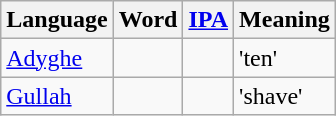<table class="wikitable">
<tr>
<th colspan="2">Language</th>
<th>Word</th>
<th><a href='#'>IPA</a></th>
<th>Meaning</th>
</tr>
<tr>
<td colspan="2"><a href='#'>Adyghe</a></td>
<td></td>
<td></td>
<td>'ten'</td>
</tr>
<tr>
<td colspan="2"><a href='#'>Gullah</a></td>
<td></td>
<td></td>
<td>'shave'</td>
</tr>
</table>
